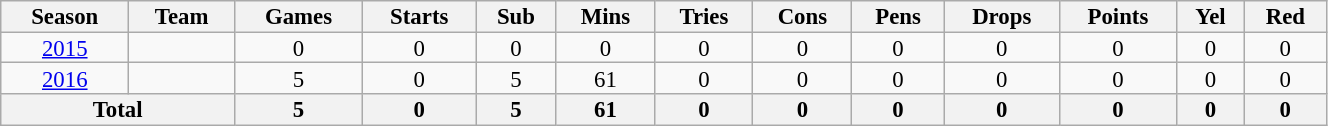<table class="wikitable" style="text-align:center; line-height:90%; font-size:95%; width:70%;">
<tr>
<th>Season</th>
<th>Team</th>
<th>Games</th>
<th>Starts</th>
<th>Sub</th>
<th>Mins</th>
<th>Tries</th>
<th>Cons</th>
<th>Pens</th>
<th>Drops</th>
<th>Points</th>
<th>Yel</th>
<th>Red</th>
</tr>
<tr>
<td><a href='#'>2015</a></td>
<td></td>
<td>0</td>
<td>0</td>
<td>0</td>
<td>0</td>
<td>0</td>
<td>0</td>
<td>0</td>
<td>0</td>
<td>0</td>
<td>0</td>
<td>0</td>
</tr>
<tr>
<td><a href='#'>2016</a></td>
<td></td>
<td>5</td>
<td>0</td>
<td>5</td>
<td>61</td>
<td>0</td>
<td>0</td>
<td>0</td>
<td>0</td>
<td>0</td>
<td>0</td>
<td>0</td>
</tr>
<tr>
<th colspan="2">Total</th>
<th>5</th>
<th>0</th>
<th>5</th>
<th>61</th>
<th>0</th>
<th>0</th>
<th>0</th>
<th>0</th>
<th>0</th>
<th>0</th>
<th>0</th>
</tr>
</table>
